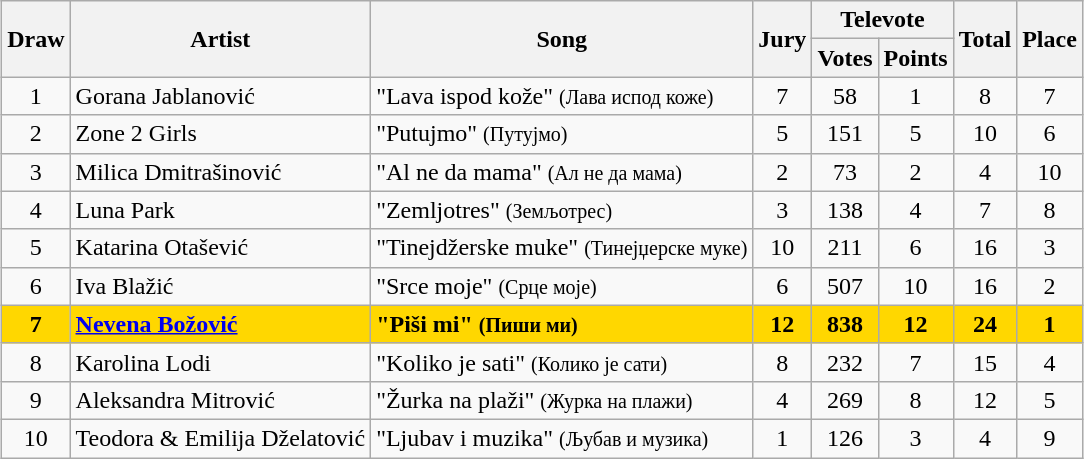<table class="sortable wikitable" style="margin: 1em auto 1em auto; text-align:center">
<tr>
<th rowspan="2">Draw</th>
<th rowspan="2">Artist</th>
<th rowspan="2">Song</th>
<th rowspan="2">Jury</th>
<th colspan="2">Televote</th>
<th rowspan="2">Total</th>
<th rowspan="2">Place</th>
</tr>
<tr>
<th>Votes</th>
<th>Points</th>
</tr>
<tr>
<td>1</td>
<td align="left">Gorana Jablanović</td>
<td align="left">"Lava ispod kože" <small>(Лава испод коже)</small></td>
<td>7</td>
<td>58</td>
<td>1</td>
<td>8</td>
<td>7</td>
</tr>
<tr>
<td>2</td>
<td align="left">Zone 2 Girls</td>
<td align="left">"Putujmo" <small>(Путујмо)</small></td>
<td>5</td>
<td>151</td>
<td>5</td>
<td>10</td>
<td>6</td>
</tr>
<tr>
<td>3</td>
<td align="left">Milica Dmitrašinović</td>
<td align="left">"Al ne da mama" <small>(Ал не да мама)</small></td>
<td>2</td>
<td>73</td>
<td>2</td>
<td>4</td>
<td>10</td>
</tr>
<tr>
<td>4</td>
<td align="left">Luna Park</td>
<td align="left">"Zemljotres" <small>(Земљотрес)</small></td>
<td>3</td>
<td>138</td>
<td>4</td>
<td>7</td>
<td>8</td>
</tr>
<tr>
<td>5</td>
<td align="left">Katarina Otašević</td>
<td align="left">"Tinejdžerske muke" <small>(Тинејџерске муке)</small></td>
<td>10</td>
<td>211</td>
<td>6</td>
<td>16</td>
<td>3</td>
</tr>
<tr>
<td>6</td>
<td align="left">Iva Blažić</td>
<td align="left">"Srce moje" <small>(Срце моје)</small></td>
<td>6</td>
<td>507</td>
<td>10</td>
<td>16</td>
<td>2</td>
</tr>
<tr bgcolor="gold">
<td><strong>7</strong></td>
<td align="left"><strong><a href='#'>Nevena Božović</a></strong></td>
<td align="left"><strong>"Piši mi" <small>(Пиши ми)</small></strong></td>
<td><strong>12</strong></td>
<td><strong>838</strong></td>
<td><strong>12</strong></td>
<td><strong>24</strong></td>
<td><strong>1</strong></td>
</tr>
<tr>
<td>8</td>
<td align="left">Karolina Lodi</td>
<td align="left">"Koliko je sati" <small>(Колико је сати)</small></td>
<td>8</td>
<td>232</td>
<td>7</td>
<td>15</td>
<td>4</td>
</tr>
<tr>
<td>9</td>
<td align="left">Aleksandra Mitrović</td>
<td align="left">"Žurka na plaži" <small>(Журка на плажи)</small></td>
<td>4</td>
<td>269</td>
<td>8</td>
<td>12</td>
<td>5</td>
</tr>
<tr>
<td>10</td>
<td align="left">Teodora & Emilija Dželatović</td>
<td align="left">"Ljubav i muzika" <small>(Љубав и музика)</small></td>
<td>1</td>
<td>126</td>
<td>3</td>
<td>4</td>
<td>9</td>
</tr>
</table>
